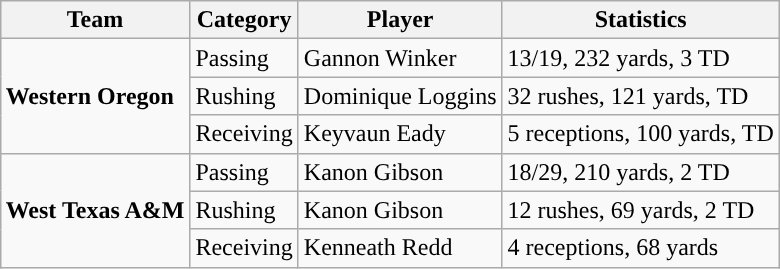<table class="wikitable" style="float: right;">
<tr>
<th>Team</th>
<th>Category</th>
<th>Player</th>
<th>Statistics</th>
</tr>
<tr>
<td rowspan=3><strong>Western Oregon</strong></td>
<td>Passing</td>
<td>Gannon Winker</td>
<td>13/19, 232 yards, 3 TD</td>
</tr>
<tr>
<td>Rushing</td>
<td>Dominique Loggins</td>
<td>32 rushes, 121 yards, TD</td>
</tr>
<tr>
<td>Receiving</td>
<td>Keyvaun Eady</td>
<td>5 receptions, 100 yards, TD</td>
</tr>
<tr>
<td rowspan=3><strong>West Texas A&M</strong></td>
<td>Passing</td>
<td>Kanon Gibson</td>
<td>18/29, 210 yards, 2 TD</td>
</tr>
<tr>
<td>Rushing</td>
<td>Kanon Gibson</td>
<td>12 rushes, 69 yards, 2 TD</td>
</tr>
<tr>
<td>Receiving</td>
<td>Kenneath Redd</td>
<td>4 receptions, 68 yards</td>
</tr>
</table>
